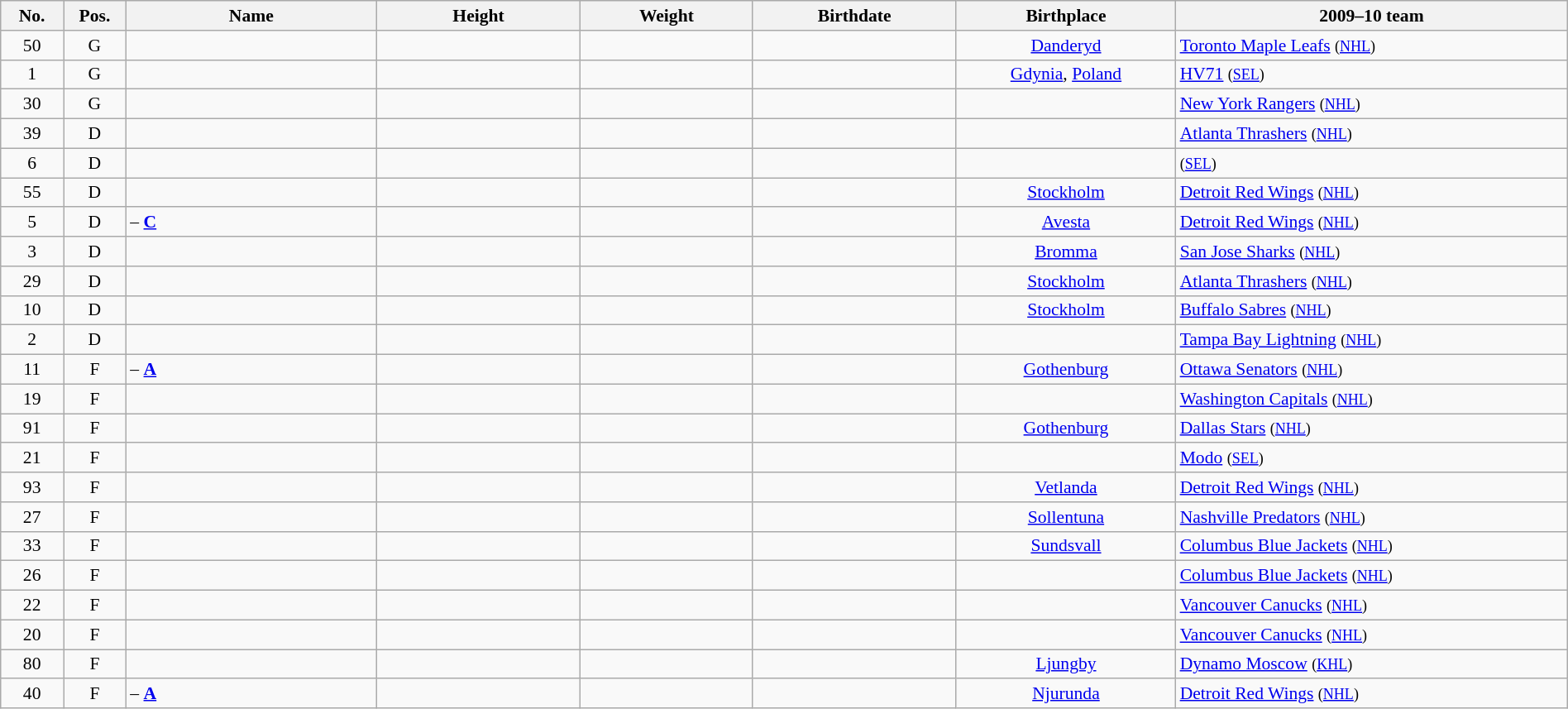<table class="wikitable sortable" style="width:100%;font-size: 90%; text-align: center;">
<tr>
<th style="width:  4%;">No.</th>
<th style="width:  4%;">Pos.</th>
<th style="width: 16%;">Name</th>
<th style="width: 13%;">Height</th>
<th style="width: 11%;">Weight</th>
<th style="width: 13%;">Birthdate</th>
<th style="width: 14%;">Birthplace</th>
<th style="width: 25%;">2009–10 team</th>
</tr>
<tr>
<td>50</td>
<td>G</td>
<td style="text-align:left;"></td>
<td></td>
<td></td>
<td style="text-align:right;"></td>
<td><a href='#'>Danderyd</a></td>
<td style="text-align:left;"> <a href='#'>Toronto Maple Leafs</a> <small>(<a href='#'>NHL</a>)</small></td>
</tr>
<tr>
<td>1</td>
<td>G</td>
<td style="text-align:left;"></td>
<td></td>
<td></td>
<td style="text-align:right;"></td>
<td><a href='#'>Gdynia</a>, <a href='#'>Poland</a></td>
<td style="text-align:left;"> <a href='#'>HV71</a> <small>(<a href='#'>SEL</a>)</small></td>
</tr>
<tr>
<td>30</td>
<td>G</td>
<td style="text-align:left;"></td>
<td></td>
<td></td>
<td style="text-align:right;"></td>
<td></td>
<td style="text-align:left;"> <a href='#'>New York Rangers</a> <small>(<a href='#'>NHL</a>)</small></td>
</tr>
<tr>
<td>39</td>
<td>D</td>
<td style="text-align:left;"></td>
<td></td>
<td></td>
<td style="text-align:right;"></td>
<td></td>
<td style="text-align:left;"> <a href='#'>Atlanta Thrashers</a> <small>(<a href='#'>NHL</a>)</small></td>
</tr>
<tr>
<td>6</td>
<td>D</td>
<td style="text-align:left;"></td>
<td></td>
<td></td>
<td style="text-align:right;"></td>
<td></td>
<td style="text-align:left;">  <small>(<a href='#'>SEL</a>)</small></td>
</tr>
<tr>
<td>55</td>
<td>D</td>
<td style="text-align:left;"></td>
<td></td>
<td></td>
<td style="text-align:right;"></td>
<td><a href='#'>Stockholm</a></td>
<td style="text-align:left;"> <a href='#'>Detroit Red Wings</a> <small>(<a href='#'>NHL</a>)</small></td>
</tr>
<tr>
<td>5</td>
<td>D</td>
<td style="text-align:left;"> – <strong><a href='#'>C</a></strong></td>
<td></td>
<td></td>
<td style="text-align:right;"></td>
<td><a href='#'>Avesta</a></td>
<td style="text-align:left;"> <a href='#'>Detroit Red Wings</a> <small>(<a href='#'>NHL</a>)</small></td>
</tr>
<tr>
<td>3</td>
<td>D</td>
<td style="text-align:left;"></td>
<td></td>
<td></td>
<td style="text-align:right;"></td>
<td><a href='#'>Bromma</a></td>
<td style="text-align:left;"> <a href='#'>San Jose Sharks</a> <small>(<a href='#'>NHL</a>)</small></td>
</tr>
<tr>
<td>29</td>
<td>D</td>
<td style="text-align:left;"></td>
<td></td>
<td></td>
<td style="text-align:right;"></td>
<td><a href='#'>Stockholm</a></td>
<td style="text-align:left;"> <a href='#'>Atlanta Thrashers</a> <small>(<a href='#'>NHL</a>)</small></td>
</tr>
<tr>
<td>10</td>
<td>D</td>
<td style="text-align:left;"></td>
<td></td>
<td></td>
<td style="text-align:right;"></td>
<td><a href='#'>Stockholm</a></td>
<td style="text-align:left;"> <a href='#'>Buffalo Sabres</a> <small>(<a href='#'>NHL</a>)</small></td>
</tr>
<tr>
<td>2</td>
<td>D</td>
<td style="text-align:left;"></td>
<td></td>
<td></td>
<td style="text-align:right;"></td>
<td></td>
<td style="text-align:left;"> <a href='#'>Tampa Bay Lightning</a> <small>(<a href='#'>NHL</a>)</small></td>
</tr>
<tr>
<td>11</td>
<td>F</td>
<td style="text-align:left;"> – <strong><a href='#'>A</a></strong></td>
<td></td>
<td></td>
<td style="text-align:right;"></td>
<td><a href='#'>Gothenburg</a></td>
<td style="text-align:left;"> <a href='#'>Ottawa Senators</a> <small>(<a href='#'>NHL</a>)</small></td>
</tr>
<tr>
<td>19</td>
<td>F</td>
<td style="text-align:left;"></td>
<td></td>
<td></td>
<td style="text-align:right;"></td>
<td></td>
<td style="text-align:left;"> <a href='#'>Washington Capitals</a> <small>(<a href='#'>NHL</a>)</small></td>
</tr>
<tr>
<td>91</td>
<td>F</td>
<td style="text-align:left;"></td>
<td></td>
<td></td>
<td style="text-align:right;"></td>
<td><a href='#'>Gothenburg</a></td>
<td style="text-align:left;"> <a href='#'>Dallas Stars</a> <small>(<a href='#'>NHL</a>)</small></td>
</tr>
<tr>
<td>21</td>
<td>F</td>
<td style="text-align:left;"></td>
<td></td>
<td></td>
<td style="text-align:right;"></td>
<td></td>
<td style="text-align:left;"> <a href='#'>Modo</a> <small>(<a href='#'>SEL</a>)</small></td>
</tr>
<tr>
<td>93</td>
<td>F</td>
<td style="text-align:left;"></td>
<td></td>
<td></td>
<td style="text-align:right;"></td>
<td><a href='#'>Vetlanda</a></td>
<td style="text-align:left;"> <a href='#'>Detroit Red Wings</a> <small>(<a href='#'>NHL</a>)</small></td>
</tr>
<tr>
<td>27</td>
<td>F</td>
<td style="text-align:left;"></td>
<td></td>
<td></td>
<td style="text-align:right;"></td>
<td><a href='#'>Sollentuna</a></td>
<td style="text-align:left;"> <a href='#'>Nashville Predators</a> <small>(<a href='#'>NHL</a>)</small></td>
</tr>
<tr>
<td>33</td>
<td>F</td>
<td style="text-align:left;"></td>
<td></td>
<td></td>
<td style="text-align:right;"></td>
<td><a href='#'>Sundsvall</a></td>
<td style="text-align:left;"> <a href='#'>Columbus Blue Jackets</a> <small>(<a href='#'>NHL</a>)</small></td>
</tr>
<tr>
<td>26</td>
<td>F</td>
<td style="text-align:left;"></td>
<td></td>
<td></td>
<td style="text-align:right;"></td>
<td></td>
<td style="text-align:left;"> <a href='#'>Columbus Blue Jackets</a> <small>(<a href='#'>NHL</a>)</small></td>
</tr>
<tr>
<td>22</td>
<td>F</td>
<td style="text-align:left;"></td>
<td></td>
<td></td>
<td style="text-align:right;"></td>
<td></td>
<td style="text-align:left;"> <a href='#'>Vancouver Canucks</a> <small>(<a href='#'>NHL</a>)</small></td>
</tr>
<tr>
<td>20</td>
<td>F</td>
<td style="text-align:left;"></td>
<td></td>
<td></td>
<td style="text-align:right;"></td>
<td></td>
<td style="text-align:left;"> <a href='#'>Vancouver Canucks</a> <small>(<a href='#'>NHL</a>)</small></td>
</tr>
<tr>
<td>80</td>
<td>F</td>
<td style="text-align:left;"></td>
<td></td>
<td></td>
<td style="text-align:right;"></td>
<td><a href='#'>Ljungby</a></td>
<td style="text-align:left;"> <a href='#'>Dynamo Moscow</a> <small>(<a href='#'>KHL</a>)</small></td>
</tr>
<tr>
<td>40</td>
<td>F</td>
<td style="text-align:left;"> – <strong><a href='#'>A</a></strong></td>
<td></td>
<td></td>
<td style="text-align:right;"></td>
<td><a href='#'>Njurunda</a></td>
<td style="text-align:left;"> <a href='#'>Detroit Red Wings</a> <small>(<a href='#'>NHL</a>)</small></td>
</tr>
</table>
